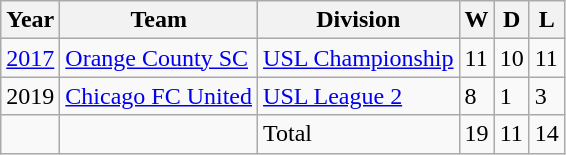<table class="wikitable">
<tr>
<th>Year</th>
<th>Team</th>
<th>Division</th>
<th>W</th>
<th>D</th>
<th>L</th>
</tr>
<tr>
<td><a href='#'>2017</a></td>
<td><a href='#'>Orange County SC</a></td>
<td><a href='#'>USL Championship</a></td>
<td>11</td>
<td>10</td>
<td>11</td>
</tr>
<tr>
<td>2019</td>
<td><a href='#'>Chicago FC United</a></td>
<td><a href='#'>USL League 2</a></td>
<td>8</td>
<td>1</td>
<td>3</td>
</tr>
<tr>
<td></td>
<td></td>
<td>Total</td>
<td>19</td>
<td>11</td>
<td>14</td>
</tr>
</table>
